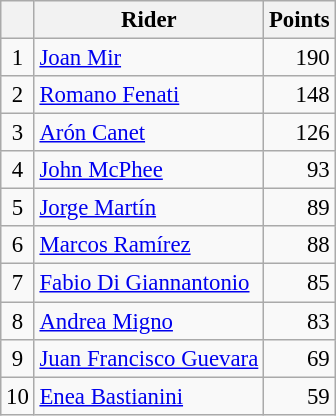<table class="wikitable" style="font-size: 95%;">
<tr>
<th></th>
<th>Rider</th>
<th>Points</th>
</tr>
<tr>
<td align=center>1</td>
<td> <a href='#'>Joan Mir</a></td>
<td align=right>190</td>
</tr>
<tr>
<td align=center>2</td>
<td> <a href='#'>Romano Fenati</a></td>
<td align=right>148</td>
</tr>
<tr>
<td align=center>3</td>
<td> <a href='#'>Arón Canet</a></td>
<td align=right>126</td>
</tr>
<tr>
<td align=center>4</td>
<td> <a href='#'>John McPhee</a></td>
<td align=right>93</td>
</tr>
<tr>
<td align=center>5</td>
<td> <a href='#'>Jorge Martín</a></td>
<td align=right>89</td>
</tr>
<tr>
<td align=center>6</td>
<td> <a href='#'>Marcos Ramírez</a></td>
<td align=right>88</td>
</tr>
<tr>
<td align=center>7</td>
<td> <a href='#'>Fabio Di Giannantonio</a></td>
<td align=right>85</td>
</tr>
<tr>
<td align=center>8</td>
<td> <a href='#'>Andrea Migno</a></td>
<td align=right>83</td>
</tr>
<tr>
<td align=center>9</td>
<td> <a href='#'>Juan Francisco Guevara</a></td>
<td align=right>69</td>
</tr>
<tr>
<td align=center>10</td>
<td> <a href='#'>Enea Bastianini</a></td>
<td align=right>59</td>
</tr>
</table>
